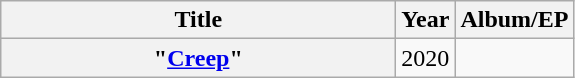<table class="wikitable plainrowheaders" style="text-align:center;">
<tr>
<th scope="col" style="width:16em;">Title</th>
<th scope="col" style="width:1em;">Year</th>
<th scope="col">Album/EP</th>
</tr>
<tr>
<th scope="row">"<a href='#'>Creep</a>"</th>
<td>2020</td>
<td></td>
</tr>
</table>
